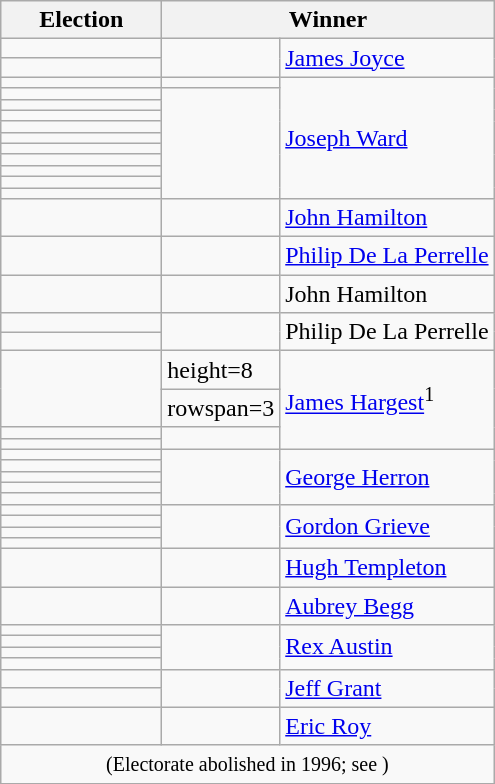<table class=wikitable>
<tr>
<th width=100>Election</th>
<th width=175 colspan=2>Winner</th>
</tr>
<tr>
<td></td>
<td rowspan=2 width=5 bgcolor=></td>
<td rowspan=2><a href='#'>James Joyce</a></td>
</tr>
<tr>
<td></td>
</tr>
<tr>
<td></td>
<td bgcolor=></td>
<td rowspan=11><a href='#'>Joseph Ward</a></td>
</tr>
<tr>
<td></td>
<td rowspan=10 bgcolor=></td>
</tr>
<tr>
<td></td>
</tr>
<tr>
<td></td>
</tr>
<tr>
<td></td>
</tr>
<tr>
<td></td>
</tr>
<tr>
<td></td>
</tr>
<tr>
<td></td>
</tr>
<tr>
<td></td>
</tr>
<tr>
<td></td>
</tr>
<tr>
<td></td>
</tr>
<tr>
<td></td>
<td bgcolor=></td>
<td><a href='#'>John Hamilton</a></td>
</tr>
<tr>
<td></td>
<td bgcolor=></td>
<td><a href='#'>Philip De La Perrelle</a></td>
</tr>
<tr>
<td></td>
<td bgcolor=></td>
<td>John Hamilton</td>
</tr>
<tr>
<td></td>
<td rowspan=2 bgcolor=></td>
<td rowspan=2>Philip De La Perrelle</td>
</tr>
<tr>
<td></td>
</tr>
<tr>
<td rowspan=2></td>
<td>height=8 </td>
<td rowspan=4><a href='#'>James Hargest</a><sup>1</sup></td>
</tr>
<tr>
<td>rowspan=3 </td>
</tr>
<tr>
<td></td>
</tr>
<tr>
<td></td>
</tr>
<tr>
<td></td>
<td rowspan=5 bgcolor=></td>
<td rowspan=5><a href='#'>George Herron</a></td>
</tr>
<tr>
<td></td>
</tr>
<tr>
<td></td>
</tr>
<tr>
<td></td>
</tr>
<tr>
<td></td>
</tr>
<tr>
<td></td>
<td rowspan=4 bgcolor=></td>
<td rowspan=4><a href='#'>Gordon Grieve</a></td>
</tr>
<tr>
<td></td>
</tr>
<tr>
<td></td>
</tr>
<tr>
<td></td>
</tr>
<tr>
<td></td>
<td bgcolor=></td>
<td><a href='#'>Hugh Templeton</a></td>
</tr>
<tr>
<td></td>
<td bgcolor=></td>
<td><a href='#'>Aubrey Begg</a></td>
</tr>
<tr>
<td></td>
<td rowspan=4 bgcolor=></td>
<td rowspan=4><a href='#'>Rex Austin</a></td>
</tr>
<tr>
<td></td>
</tr>
<tr>
<td></td>
</tr>
<tr>
<td></td>
</tr>
<tr>
<td></td>
<td rowspan=2 bgcolor=></td>
<td rowspan=2><a href='#'>Jeff Grant</a></td>
</tr>
<tr>
<td></td>
</tr>
<tr>
<td></td>
<td bgcolor=></td>
<td><a href='#'>Eric Roy</a></td>
</tr>
<tr>
<td colspan=3 align=center><small>(Electorate abolished in 1996; see )</small></td>
</tr>
</table>
